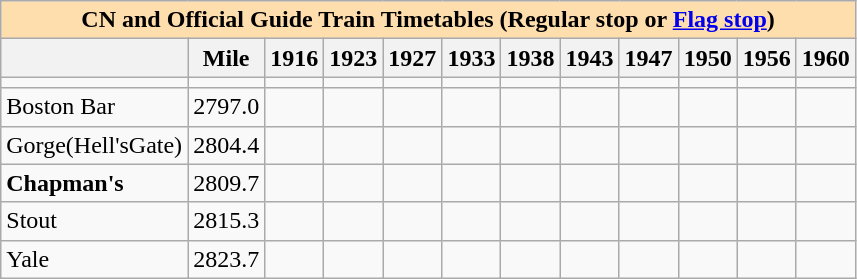<table class="wikitable">
<tr>
<th colspan="12" style="background:#ffdead;">CN and Official Guide Train Timetables (Regular stop or <a href='#'>Flag stop</a>)</th>
</tr>
<tr>
<th></th>
<th>Mile</th>
<th>1916</th>
<th>1923</th>
<th>1927</th>
<th>1933</th>
<th>1938</th>
<th>1943</th>
<th>1947</th>
<th>1950</th>
<th>1956</th>
<th>1960</th>
</tr>
<tr>
<td></td>
<td></td>
<td></td>
<td></td>
<td></td>
<td></td>
<td></td>
<td></td>
<td></td>
<td></td>
<td></td>
<td></td>
</tr>
<tr>
<td>Boston Bar</td>
<td>2797.0</td>
<td></td>
<td></td>
<td></td>
<td></td>
<td></td>
<td></td>
<td></td>
<td></td>
<td></td>
<td></td>
</tr>
<tr>
<td>Gorge(Hell'sGate)</td>
<td>2804.4</td>
<td></td>
<td></td>
<td></td>
<td></td>
<td></td>
<td></td>
<td></td>
<td></td>
<td></td>
<td></td>
</tr>
<tr>
<td><strong>Chapman's</strong></td>
<td>2809.7</td>
<td></td>
<td></td>
<td></td>
<td></td>
<td></td>
<td></td>
<td></td>
<td></td>
<td></td>
<td></td>
</tr>
<tr>
<td>Stout</td>
<td>2815.3</td>
<td></td>
<td></td>
<td></td>
<td></td>
<td></td>
<td></td>
<td></td>
<td></td>
<td></td>
<td></td>
</tr>
<tr>
<td>Yale</td>
<td>2823.7</td>
<td></td>
<td></td>
<td></td>
<td></td>
<td></td>
<td></td>
<td></td>
<td></td>
<td></td>
<td></td>
</tr>
</table>
